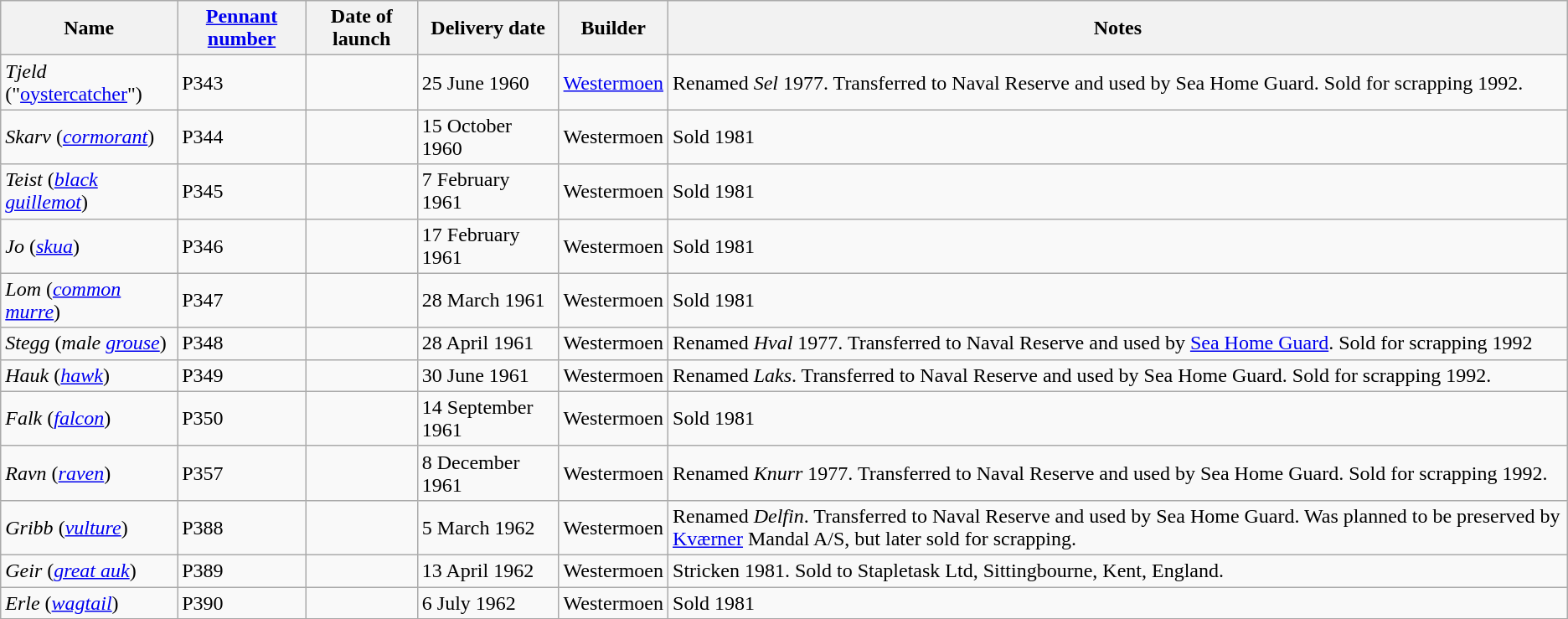<table class="wikitable">
<tr>
<th>Name</th>
<th><a href='#'>Pennant number</a></th>
<th>Date of launch</th>
<th>Delivery date</th>
<th>Builder</th>
<th>Notes</th>
</tr>
<tr>
<td><em>Tjeld</em> ("<a href='#'>oystercatcher</a>")</td>
<td>P343</td>
<td></td>
<td>25 June 1960</td>
<td><a href='#'>Westermoen</a></td>
<td>Renamed <em>Sel</em> 1977. Transferred to Naval Reserve and used by Sea Home Guard. Sold for scrapping 1992.</td>
</tr>
<tr>
<td><em>Skarv</em> (<em><a href='#'>cormorant</a></em>)</td>
<td>P344</td>
<td></td>
<td>15 October 1960</td>
<td>Westermoen</td>
<td>Sold 1981</td>
</tr>
<tr>
<td><em>Teist</em> (<em><a href='#'>black guillemot</a></em>)</td>
<td>P345</td>
<td></td>
<td>7 February 1961</td>
<td>Westermoen</td>
<td>Sold 1981</td>
</tr>
<tr>
<td><em>Jo</em> (<em><a href='#'>skua</a></em>)</td>
<td>P346</td>
<td></td>
<td>17 February 1961</td>
<td>Westermoen</td>
<td>Sold 1981</td>
</tr>
<tr>
<td><em>Lom</em> (<em><a href='#'>common murre</a></em>)</td>
<td>P347</td>
<td></td>
<td>28 March 1961</td>
<td>Westermoen</td>
<td>Sold 1981</td>
</tr>
<tr>
<td><em>Stegg</em>  (<em>male <a href='#'>grouse</a></em>)</td>
<td>P348</td>
<td></td>
<td>28 April 1961</td>
<td>Westermoen</td>
<td>Renamed <em>Hval</em> 1977. Transferred to Naval Reserve and used by <a href='#'>Sea Home Guard</a>. Sold for scrapping 1992</td>
</tr>
<tr>
<td><em>Hauk</em> (<em><a href='#'>hawk</a></em>)</td>
<td>P349</td>
<td></td>
<td>30 June 1961</td>
<td>Westermoen</td>
<td>Renamed <em>Laks</em>. Transferred to Naval Reserve and used by Sea Home Guard. Sold for scrapping 1992.</td>
</tr>
<tr>
<td><em>Falk</em> (<em><a href='#'>falcon</a></em>)</td>
<td>P350</td>
<td></td>
<td>14 September 1961</td>
<td>Westermoen</td>
<td>Sold 1981</td>
</tr>
<tr>
<td><em>Ravn</em>  (<em><a href='#'>raven</a></em>)</td>
<td>P357</td>
<td></td>
<td>8 December 1961</td>
<td>Westermoen</td>
<td>Renamed <em>Knurr</em> 1977. Transferred to Naval Reserve and used by Sea Home Guard. Sold for scrapping 1992.</td>
</tr>
<tr>
<td><em>Gribb</em> (<em><a href='#'>vulture</a></em>)</td>
<td>P388</td>
<td></td>
<td>5 March 1962</td>
<td>Westermoen</td>
<td>Renamed <em>Delfin</em>. Transferred to Naval Reserve and used by Sea Home Guard. Was planned to be preserved by <a href='#'>Kværner</a> Mandal A/S, but later sold for scrapping.</td>
</tr>
<tr>
<td><em>Geir</em> (<em><a href='#'>great auk</a></em>)</td>
<td>P389</td>
<td></td>
<td>13 April 1962</td>
<td>Westermoen</td>
<td>Stricken 1981. Sold to Stapletask Ltd, Sittingbourne, Kent, England.</td>
</tr>
<tr>
<td><em>Erle</em> (<em><a href='#'>wagtail</a></em>)</td>
<td>P390</td>
<td></td>
<td>6 July 1962</td>
<td>Westermoen</td>
<td>Sold 1981</td>
</tr>
<tr>
</tr>
</table>
